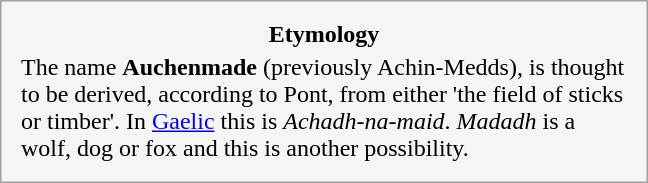<table style="float:left; margin:1em; width:27em; border:1px solid #a0a0a0; padding:10px; background:#f5f5f5; text-align:left;">
<tr style="text-align:center;">
<td><strong>Etymology</strong></td>
</tr>
<tr style="text-align:left; font-size:x-medium;">
<td>The name <strong>Auchenmade</strong> (previously Achin-Medds), is thought to be derived, according to Pont, from either 'the field of sticks or timber'. In <a href='#'>Gaelic</a> this is <em>Achadh-na-maid</em>. <em>Madadh</em> is a wolf, dog or fox and this is another possibility.</td>
</tr>
</table>
